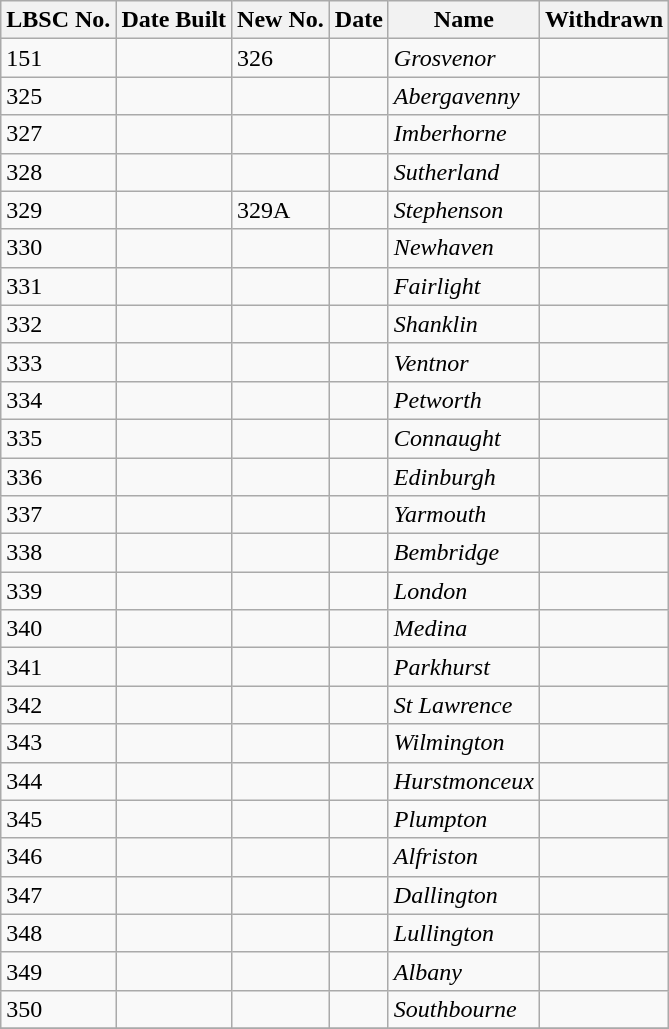<table class="wikitable sortable mw-collapsible">
<tr>
<th>LBSC No.</th>
<th>Date Built</th>
<th>New No.</th>
<th>Date</th>
<th>Name</th>
<th>Withdrawn</th>
</tr>
<tr>
<td>151</td>
<td></td>
<td>326</td>
<td></td>
<td><em>Grosvenor</em></td>
<td></td>
</tr>
<tr>
<td>325</td>
<td></td>
<td></td>
<td></td>
<td><em>Abergavenny</em></td>
<td></td>
</tr>
<tr>
<td>327</td>
<td></td>
<td></td>
<td></td>
<td><em>Imberhorne</em></td>
<td></td>
</tr>
<tr>
<td>328</td>
<td></td>
<td></td>
<td></td>
<td><em>Sutherland</em></td>
<td></td>
</tr>
<tr>
<td>329</td>
<td></td>
<td>329A</td>
<td></td>
<td><em>Stephenson</em></td>
<td></td>
</tr>
<tr>
<td>330</td>
<td></td>
<td></td>
<td></td>
<td><em>Newhaven</em></td>
<td></td>
</tr>
<tr>
<td>331</td>
<td></td>
<td></td>
<td></td>
<td><em>Fairlight</em></td>
<td></td>
</tr>
<tr>
<td>332</td>
<td></td>
<td></td>
<td></td>
<td><em>Shanklin</em></td>
<td></td>
</tr>
<tr>
<td>333</td>
<td></td>
<td></td>
<td></td>
<td><em>Ventnor</em></td>
<td></td>
</tr>
<tr>
<td>334</td>
<td></td>
<td></td>
<td></td>
<td><em>Petworth</em></td>
<td></td>
</tr>
<tr>
<td>335</td>
<td></td>
<td></td>
<td></td>
<td><em>Connaught</em></td>
<td></td>
</tr>
<tr>
<td>336</td>
<td></td>
<td></td>
<td></td>
<td><em>Edinburgh</em></td>
<td></td>
</tr>
<tr>
<td>337</td>
<td></td>
<td></td>
<td></td>
<td><em>Yarmouth</em></td>
<td></td>
</tr>
<tr>
<td>338</td>
<td></td>
<td></td>
<td></td>
<td><em>Bembridge</em></td>
<td></td>
</tr>
<tr>
<td>339</td>
<td></td>
<td></td>
<td></td>
<td><em>London</em></td>
<td></td>
</tr>
<tr>
<td>340</td>
<td></td>
<td></td>
<td></td>
<td><em>Medina</em></td>
<td></td>
</tr>
<tr>
<td>341</td>
<td></td>
<td></td>
<td></td>
<td><em>Parkhurst</em></td>
<td></td>
</tr>
<tr>
<td>342</td>
<td></td>
<td></td>
<td></td>
<td><em>St Lawrence</em></td>
<td></td>
</tr>
<tr>
<td>343</td>
<td></td>
<td></td>
<td></td>
<td><em>Wilmington</em></td>
<td></td>
</tr>
<tr>
<td>344</td>
<td></td>
<td></td>
<td></td>
<td><em>Hurstmonceux</em></td>
<td></td>
</tr>
<tr>
<td>345</td>
<td></td>
<td></td>
<td></td>
<td><em>Plumpton</em></td>
<td></td>
</tr>
<tr>
<td>346</td>
<td></td>
<td></td>
<td></td>
<td><em>Alfriston</em></td>
<td></td>
</tr>
<tr>
<td>347</td>
<td></td>
<td></td>
<td></td>
<td><em>Dallington</em></td>
<td></td>
</tr>
<tr>
<td>348</td>
<td></td>
<td></td>
<td></td>
<td><em>Lullington</em></td>
<td></td>
</tr>
<tr>
<td>349</td>
<td></td>
<td></td>
<td></td>
<td><em>Albany</em></td>
<td></td>
</tr>
<tr>
<td>350</td>
<td></td>
<td></td>
<td></td>
<td><em>Southbourne</em></td>
<td></td>
</tr>
<tr>
</tr>
</table>
